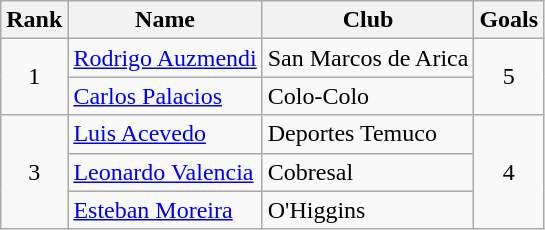<table class="wikitable" border="1">
<tr>
<th>Rank</th>
<th>Name</th>
<th>Club</th>
<th>Goals</th>
</tr>
<tr>
<td rowspan=2 align=center>1</td>
<td> <a href='#'>Rodrigo Auzmendi</a></td>
<td>San Marcos de Arica</td>
<td rowspan=2 align=center>5</td>
</tr>
<tr>
<td> <a href='#'>Carlos Palacios</a></td>
<td>Colo-Colo</td>
</tr>
<tr>
<td rowspan=3 align=center>3</td>
<td> <a href='#'>Luis Acevedo</a></td>
<td>Deportes Temuco</td>
<td rowspan=3 align=center>4</td>
</tr>
<tr>
<td> <a href='#'>Leonardo Valencia</a></td>
<td>Cobresal</td>
</tr>
<tr>
<td> <a href='#'>Esteban Moreira</a></td>
<td>O'Higgins</td>
</tr>
</table>
